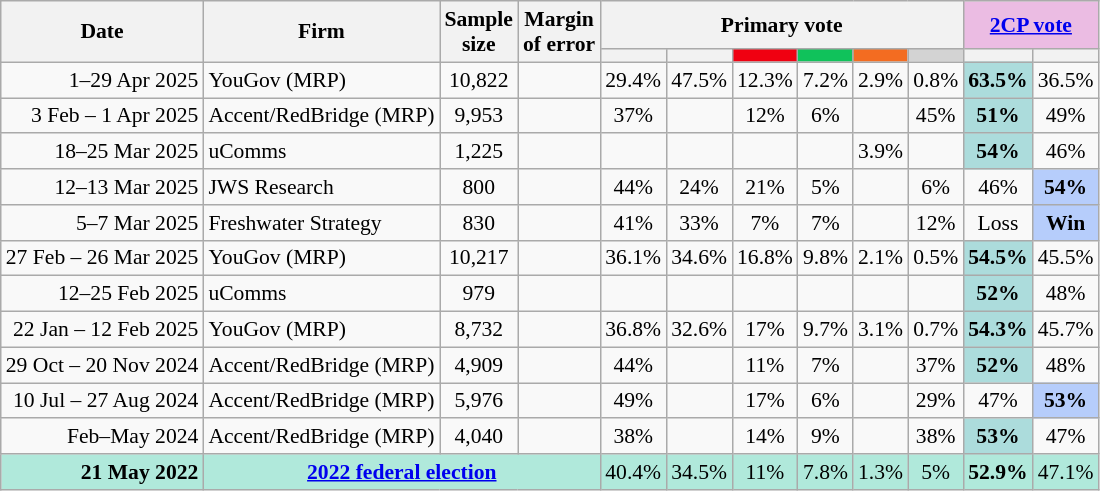<table class="nowrap wikitable tpl-blanktable" style=text-align:center;font-size:90%>
<tr>
<th rowspan=2>Date</th>
<th rowspan=2>Firm</th>
<th rowspan=2>Sample<br>size</th>
<th rowspan=2>Margin<br>of error</th>
<th colspan=6>Primary vote</th>
<th colspan=2 class=unsortable style=background:#ebbce3><a href='#'>2CP vote</a></th>
</tr>
<tr>
<th style=background:></th>
<th style=background:></th>
<th style="background:#F00011"></th>
<th style=background:#10C25B></th>
<th style=background:#f36c21></th>
<th style=background:lightgray></th>
<th class="unsortable" style=background:></th>
<th style=background:></th>
</tr>
<tr>
<td align=right>1–29 Apr 2025</td>
<td align=left>YouGov (MRP)</td>
<td>10,822</td>
<td></td>
<td>29.4%</td>
<td>47.5%</td>
<td>12.3%</td>
<td>7.2%</td>
<td>2.9%</td>
<td>0.8%</td>
<th style=background:#ACDCDC>63.5%</th>
<td>36.5%</td>
</tr>
<tr>
<td align=right>3 Feb – 1 Apr 2025</td>
<td align=left>Accent/RedBridge (MRP)</td>
<td>9,953</td>
<td></td>
<td>37%</td>
<td></td>
<td>12%</td>
<td>6%</td>
<td></td>
<td>45%</td>
<th style="background:#ACDCDC">51%</th>
<td>49%</td>
</tr>
<tr>
<td align=right>18–25 Mar 2025</td>
<td align=left>uComms</td>
<td>1,225</td>
<td></td>
<td></td>
<td></td>
<td></td>
<td></td>
<td>3.9%</td>
<td></td>
<th style="background:#ACDCDC">54%</th>
<td>46%</td>
</tr>
<tr>
<td align=right>12–13 Mar 2025</td>
<td align=left>JWS Research</td>
<td>800</td>
<td></td>
<td>44%</td>
<td>24%</td>
<td>21%</td>
<td>5%</td>
<td></td>
<td>6%</td>
<td>46%</td>
<th style="background:#B6CDFB">54%</th>
</tr>
<tr>
<td align=right>5–7 Mar 2025</td>
<td align=left>Freshwater Strategy</td>
<td>830</td>
<td></td>
<td>41%</td>
<td>33%</td>
<td>7%</td>
<td>7%</td>
<td></td>
<td>12%</td>
<td>Loss</td>
<th style="background:#B6CDFB"><strong>Win</strong></th>
</tr>
<tr>
<td align=right>27 Feb – 26 Mar 2025</td>
<td align=left>YouGov (MRP)</td>
<td>10,217</td>
<td></td>
<td>36.1%</td>
<td>34.6%</td>
<td>16.8%</td>
<td>9.8%</td>
<td>2.1%</td>
<td>0.5%</td>
<th style="background:#ACDCDC">54.5%</th>
<td>45.5%</td>
</tr>
<tr>
<td align=right>12–25 Feb 2025</td>
<td align=left>uComms</td>
<td>979</td>
<td></td>
<td></td>
<td></td>
<td></td>
<td></td>
<td></td>
<td></td>
<th style="background:#ACDCDC">52%</th>
<td>48%</td>
</tr>
<tr>
<td align=right>22 Jan – 12 Feb 2025</td>
<td align=left>YouGov (MRP)</td>
<td>8,732</td>
<td></td>
<td>36.8%</td>
<td>32.6%</td>
<td>17%</td>
<td>9.7%</td>
<td>3.1%</td>
<td>0.7%</td>
<th style="background:#ACDCDC">54.3%</th>
<td>45.7%</td>
</tr>
<tr>
<td align=right>29 Oct – 20 Nov 2024</td>
<td align=left>Accent/RedBridge (MRP)</td>
<td>4,909</td>
<td></td>
<td>44%</td>
<td></td>
<td>11%</td>
<td>7%</td>
<td></td>
<td>37%</td>
<th style="background:#ACDCDC">52%</th>
<td>48%</td>
</tr>
<tr>
<td align=right>10 Jul – 27 Aug 2024</td>
<td align=left>Accent/RedBridge (MRP)</td>
<td>5,976</td>
<td></td>
<td>49%</td>
<td></td>
<td>17%</td>
<td>6%</td>
<td></td>
<td>29%</td>
<td>47%</td>
<th style="background:#B6CDFB">53%</th>
</tr>
<tr>
<td align=right>Feb–May 2024</td>
<td align=left>Accent/RedBridge (MRP)</td>
<td>4,040</td>
<td></td>
<td>38%</td>
<td></td>
<td>14%</td>
<td>9%</td>
<td></td>
<td>38%</td>
<th style="background:#ACDCDC">53%</th>
<td>47%</td>
</tr>
<tr style="background:#b0e9db">
<td style="text-align:right" data-sort-value="21-May-2022"><strong>21 May 2022</strong></td>
<td colspan="3" style="text-align:center"><strong><a href='#'>2022 federal election</a></strong></td>
<td>40.4%</td>
<td>34.5%</td>
<td>11%</td>
<td>7.8%</td>
<td>1.3%</td>
<td>5%</td>
<td><strong>52.9%</strong></td>
<td>47.1%</td>
</tr>
</table>
